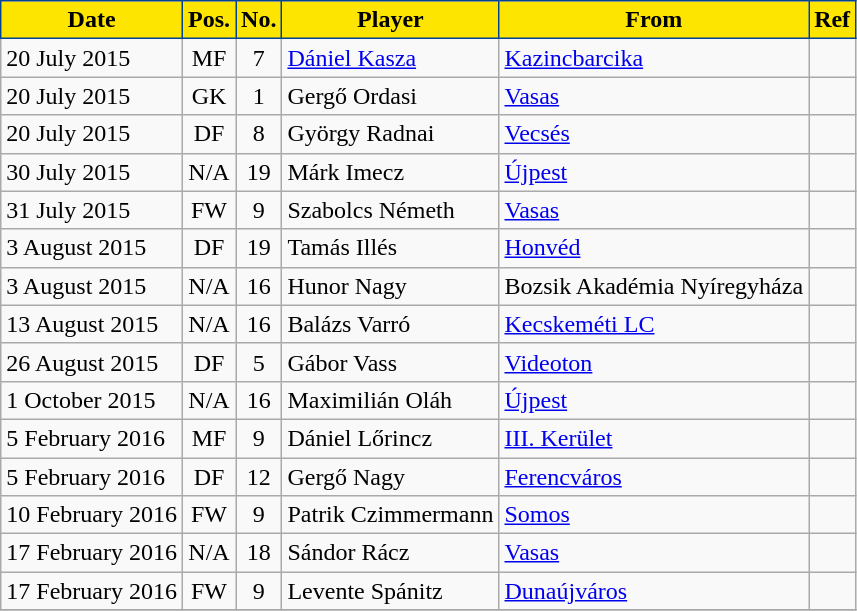<table class="wikitable plainrowheaders sortable">
<tr>
<th style="background-color:#FDE500;color:black;border:1px solid #004292">Date</th>
<th style="background-color:#FDE500;color:black;border:1px solid #004292">Pos.</th>
<th style="background-color:#FDE500;color:black;border:1px solid #004292">No.</th>
<th style="background-color:#FDE500;color:black;border:1px solid #004292">Player</th>
<th style="background-color:#FDE500;color:black;border:1px solid #004292">From</th>
<th style="background-color:#FDE500;color:black;border:1px solid #004292">Ref</th>
</tr>
<tr>
<td>20 July 2015</td>
<td style="text-align:center;">MF</td>
<td style="text-align:center;">7</td>
<td style="text-align:left;"> <a href='#'>Dániel Kasza</a></td>
<td style="text-align:left;"><a href='#'>Kazincbarcika</a></td>
<td></td>
</tr>
<tr>
<td>20 July 2015</td>
<td style="text-align:center;">GK</td>
<td style="text-align:center;">1</td>
<td style="text-align:left;"> Gergő Ordasi</td>
<td style="text-align:left;"><a href='#'>Vasas</a></td>
<td></td>
</tr>
<tr>
<td>20 July 2015</td>
<td style="text-align:center;">DF</td>
<td style="text-align:center;">8</td>
<td style="text-align:left;"> György Radnai</td>
<td style="text-align:left;"><a href='#'>Vecsés</a></td>
<td></td>
</tr>
<tr>
<td>30 July 2015</td>
<td style="text-align:center;">N/A</td>
<td style="text-align:center;">19</td>
<td style="text-align:left;"> Márk Imecz</td>
<td style="text-align:left;"><a href='#'>Újpest</a></td>
<td></td>
</tr>
<tr>
<td>31 July 2015</td>
<td style="text-align:center;">FW</td>
<td style="text-align:center;">9</td>
<td style="text-align:left;"> Szabolcs Németh</td>
<td style="text-align:left;"><a href='#'>Vasas</a></td>
<td></td>
</tr>
<tr>
<td>3 August 2015</td>
<td style="text-align:center;">DF</td>
<td style="text-align:center;">19</td>
<td style="text-align:left;"> Tamás Illés</td>
<td style="text-align:left;"><a href='#'>Honvéd</a></td>
<td></td>
</tr>
<tr>
<td>3 August 2015</td>
<td style="text-align:center;">N/A</td>
<td style="text-align:center;">16</td>
<td style="text-align:left;"> Hunor Nagy</td>
<td style="text-align:left;">Bozsik Akadémia Nyíregyháza</td>
<td></td>
</tr>
<tr>
<td>13 August 2015</td>
<td style="text-align:center;">N/A</td>
<td style="text-align:center;">16</td>
<td style="text-align:left;"> Balázs Varró</td>
<td style="text-align:left;"><a href='#'>Kecskeméti LC</a></td>
<td></td>
</tr>
<tr>
<td>26 August 2015</td>
<td style="text-align:center;">DF</td>
<td style="text-align:center;">5</td>
<td style="text-align:left;"> Gábor Vass</td>
<td style="text-align:left;"><a href='#'>Videoton</a></td>
<td></td>
</tr>
<tr>
<td>1 October 2015</td>
<td style="text-align:center;">N/A</td>
<td style="text-align:center;">16</td>
<td style="text-align:left;"> Maximilián Oláh</td>
<td style="text-align:left;"><a href='#'>Újpest</a></td>
<td></td>
</tr>
<tr>
<td>5 February 2016</td>
<td style="text-align:center;">MF</td>
<td style="text-align:center;">9</td>
<td style="text-align:left;"> Dániel Lőrincz</td>
<td style="text-align:left;"><a href='#'>III. Kerület</a></td>
<td></td>
</tr>
<tr>
<td>5 February 2016</td>
<td style="text-align:center;">DF</td>
<td style="text-align:center;">12</td>
<td style="text-align:left;"> Gergő Nagy</td>
<td style="text-align:left;"><a href='#'>Ferencváros</a></td>
<td></td>
</tr>
<tr>
<td>10 February 2016</td>
<td style="text-align:center;">FW</td>
<td style="text-align:center;">9</td>
<td style="text-align:left;"> Patrik Czimmermann</td>
<td style="text-align:left;"><a href='#'>Somos</a></td>
<td></td>
</tr>
<tr>
<td>17 February 2016</td>
<td style="text-align:center;">N/A</td>
<td style="text-align:center;">18</td>
<td style="text-align:left;"> Sándor Rácz</td>
<td style="text-align:left;"><a href='#'>Vasas</a></td>
<td></td>
</tr>
<tr>
<td>17 February 2016</td>
<td style="text-align:center;">FW</td>
<td style="text-align:center;">9</td>
<td style="text-align:left;"> Levente Spánitz</td>
<td style="text-align:left;"><a href='#'>Dunaújváros</a></td>
<td></td>
</tr>
<tr>
</tr>
</table>
